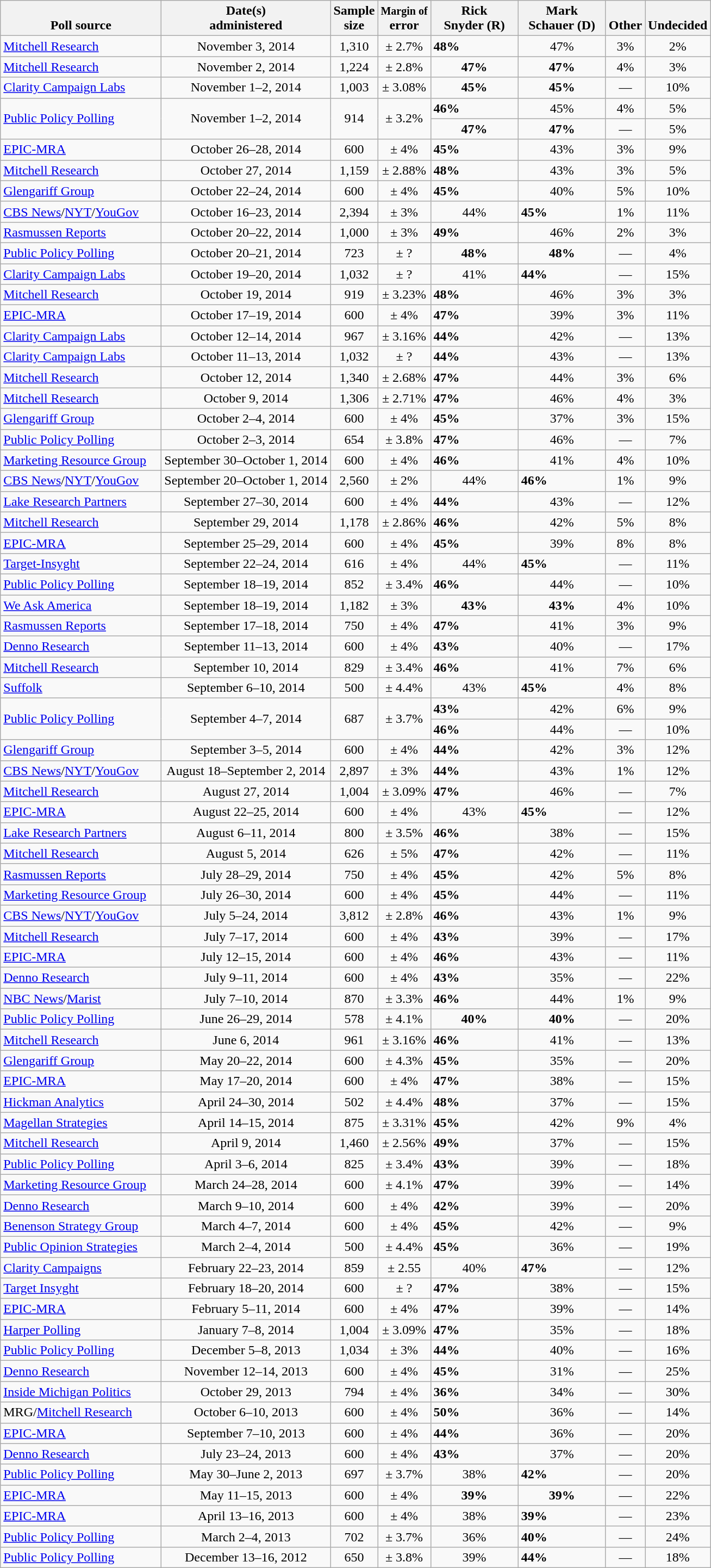<table class="wikitable">
<tr valign= bottom>
<th style="width:190px;">Poll source</th>
<th style="width:200px;">Date(s)<br>administered</th>
<th class=small>Sample<br>size</th>
<th><small>Margin of</small><br>error</th>
<th style="width:100px;">Rick<br>Snyder (R)</th>
<th style="width:100px;">Mark<br>Schauer (D)</th>
<th style="width:40px;">Other</th>
<th style="width:40px;">Undecided</th>
</tr>
<tr>
<td><a href='#'>Mitchell Research</a></td>
<td align=center>November 3, 2014</td>
<td align=center>1,310</td>
<td align=center>± 2.7%</td>
<td><strong>48%</strong></td>
<td align=center>47%</td>
<td align=center>3%</td>
<td align=center>2%</td>
</tr>
<tr>
<td><a href='#'>Mitchell Research</a></td>
<td align=center>November 2, 2014</td>
<td align=center>1,224</td>
<td align=center>± 2.8%</td>
<td align=center><strong>47%</strong></td>
<td align=center><strong>47%</strong></td>
<td align=center>4%</td>
<td align=center>3%</td>
</tr>
<tr>
<td><a href='#'>Clarity Campaign Labs</a></td>
<td align=center>November 1–2, 2014</td>
<td align=center>1,003</td>
<td align=center>± 3.08%</td>
<td align=center><strong>45%</strong></td>
<td align=center><strong>45%</strong></td>
<td align=center>—</td>
<td align=center>10%</td>
</tr>
<tr>
<td rowspan=2><a href='#'>Public Policy Polling</a></td>
<td align=center rowspan=2>November 1–2, 2014</td>
<td align=center rowspan=2>914</td>
<td align=center rowspan=2>± 3.2%</td>
<td><strong>46%</strong></td>
<td align=center>45%</td>
<td align=center>4%</td>
<td align=center>5%</td>
</tr>
<tr>
<td align=center><strong>47%</strong></td>
<td align=center><strong>47%</strong></td>
<td align=center>—</td>
<td align=center>5%</td>
</tr>
<tr>
<td><a href='#'>EPIC-MRA</a></td>
<td align=center>October 26–28, 2014</td>
<td align=center>600</td>
<td align=center>± 4%</td>
<td><strong>45%</strong></td>
<td align=center>43%</td>
<td align=center>3%</td>
<td align=center>9%</td>
</tr>
<tr>
<td><a href='#'>Mitchell Research</a></td>
<td align=center>October 27, 2014</td>
<td align=center>1,159</td>
<td align=center>± 2.88%</td>
<td><strong>48%</strong></td>
<td align=center>43%</td>
<td align=center>3%</td>
<td align=center>5%</td>
</tr>
<tr>
<td><a href='#'>Glengariff Group</a></td>
<td align=center>October 22–24, 2014</td>
<td align=center>600</td>
<td align=center>± 4%</td>
<td><strong>45%</strong></td>
<td align=center>40%</td>
<td align=center>5%</td>
<td align=center>10%</td>
</tr>
<tr>
<td><a href='#'>CBS News</a>/<a href='#'>NYT</a>/<a href='#'>YouGov</a></td>
<td align=center>October 16–23, 2014</td>
<td align=center>2,394</td>
<td align=center>± 3%</td>
<td align=center>44%</td>
<td><strong>45%</strong></td>
<td align=center>1%</td>
<td align=center>11%</td>
</tr>
<tr>
<td><a href='#'>Rasmussen Reports</a></td>
<td align=center>October 20–22, 2014</td>
<td align=center>1,000</td>
<td align=center>± 3%</td>
<td><strong>49%</strong></td>
<td align=center>46%</td>
<td align=center>2%</td>
<td align=center>3%</td>
</tr>
<tr>
<td><a href='#'>Public Policy Polling</a></td>
<td align=center>October 20–21, 2014</td>
<td align=center>723</td>
<td align=center>± ?</td>
<td align=center><strong>48%</strong></td>
<td align=center><strong>48%</strong></td>
<td align=center>—</td>
<td align=center>4%</td>
</tr>
<tr>
<td><a href='#'>Clarity Campaign Labs</a></td>
<td align=center>October 19–20, 2014</td>
<td align=center>1,032</td>
<td align=center>± ?</td>
<td align=center>41%</td>
<td><strong>44%</strong></td>
<td align=center>—</td>
<td align=center>15%</td>
</tr>
<tr>
<td><a href='#'>Mitchell Research</a></td>
<td align=center>October 19, 2014</td>
<td align=center>919</td>
<td align=center>± 3.23%</td>
<td><strong>48%</strong></td>
<td align=center>46%</td>
<td align=center>3%</td>
<td align=center>3%</td>
</tr>
<tr>
<td><a href='#'>EPIC-MRA</a></td>
<td align=center>October 17–19, 2014</td>
<td align=center>600</td>
<td align=center>± 4%</td>
<td><strong>47%</strong></td>
<td align=center>39%</td>
<td align=center>3%</td>
<td align=center>11%</td>
</tr>
<tr>
<td><a href='#'>Clarity Campaign Labs</a></td>
<td align=center>October 12–14, 2014</td>
<td align=center>967</td>
<td align=center>± 3.16%</td>
<td><strong>44%</strong></td>
<td align=center>42%</td>
<td align=center>—</td>
<td align=center>13%</td>
</tr>
<tr>
<td><a href='#'>Clarity Campaign Labs</a></td>
<td align=center>October 11–13, 2014</td>
<td align=center>1,032</td>
<td align=center>± ?</td>
<td><strong>44%</strong></td>
<td align=center>43%</td>
<td align=center>—</td>
<td align=center>13%</td>
</tr>
<tr>
<td><a href='#'>Mitchell Research</a></td>
<td align=center>October 12, 2014</td>
<td align=center>1,340</td>
<td align=center>± 2.68%</td>
<td><strong>47%</strong></td>
<td align=center>44%</td>
<td align=center>3%</td>
<td align=center>6%</td>
</tr>
<tr>
<td><a href='#'>Mitchell Research</a></td>
<td align=center>October 9, 2014</td>
<td align=center>1,306</td>
<td align=center>± 2.71%</td>
<td><strong>47%</strong></td>
<td align=center>46%</td>
<td align=center>4%</td>
<td align=center>3%</td>
</tr>
<tr>
<td><a href='#'>Glengariff Group</a></td>
<td align=center>October 2–4, 2014</td>
<td align=center>600</td>
<td align=center>± 4%</td>
<td><strong>45%</strong></td>
<td align=center>37%</td>
<td align=center>3%</td>
<td align=center>15%</td>
</tr>
<tr>
<td><a href='#'>Public Policy Polling</a></td>
<td align=center>October 2–3, 2014</td>
<td align=center>654</td>
<td align=center>± 3.8%</td>
<td><strong>47%</strong></td>
<td align=center>46%</td>
<td align=center>—</td>
<td align=center>7%</td>
</tr>
<tr>
<td><a href='#'>Marketing Resource Group</a></td>
<td align=center>September 30–October 1, 2014</td>
<td align=center>600</td>
<td align=center>± 4%</td>
<td><strong>46%</strong></td>
<td align=center>41%</td>
<td align=center>4%</td>
<td align=center>10%</td>
</tr>
<tr>
<td><a href='#'>CBS News</a>/<a href='#'>NYT</a>/<a href='#'>YouGov</a></td>
<td align=center>September 20–October 1, 2014</td>
<td align=center>2,560</td>
<td align=center>± 2%</td>
<td align=center>44%</td>
<td><strong>46%</strong></td>
<td align=center>1%</td>
<td align=center>9%</td>
</tr>
<tr>
<td><a href='#'>Lake Research Partners</a></td>
<td align=center>September 27–30, 2014</td>
<td align=center>600</td>
<td align=center>± 4%</td>
<td><strong>44%</strong></td>
<td align=center>43%</td>
<td align=center>—</td>
<td align=center>12%</td>
</tr>
<tr>
<td><a href='#'>Mitchell Research</a></td>
<td align=center>September 29, 2014</td>
<td align=center>1,178</td>
<td align=center>± 2.86%</td>
<td><strong>46%</strong></td>
<td align=center>42%</td>
<td align=center>5%</td>
<td align=center>8%</td>
</tr>
<tr>
<td><a href='#'>EPIC-MRA</a></td>
<td align=center>September 25–29, 2014</td>
<td align=center>600</td>
<td align=center>± 4%</td>
<td><strong>45%</strong></td>
<td align=center>39%</td>
<td align=center>8%</td>
<td align=center>8%</td>
</tr>
<tr>
<td><a href='#'>Target-Insyght</a></td>
<td align=center>September 22–24, 2014</td>
<td align=center>616</td>
<td align=center>± 4%</td>
<td align=center>44%</td>
<td><strong>45%</strong></td>
<td align=center>—</td>
<td align=center>11%</td>
</tr>
<tr>
<td><a href='#'>Public Policy Polling</a></td>
<td align=center>September 18–19, 2014</td>
<td align=center>852</td>
<td align=center>± 3.4%</td>
<td><strong>46%</strong></td>
<td align=center>44%</td>
<td align=center>—</td>
<td align=center>10%</td>
</tr>
<tr>
<td><a href='#'>We Ask America</a></td>
<td align=center>September 18–19, 2014</td>
<td align=center>1,182</td>
<td align=center>± 3%</td>
<td align=center><strong>43%</strong></td>
<td align=center><strong>43%</strong></td>
<td align=center>4%</td>
<td align=center>10%</td>
</tr>
<tr>
<td><a href='#'>Rasmussen Reports</a></td>
<td align=center>September 17–18, 2014</td>
<td align=center>750</td>
<td align=center>± 4%</td>
<td><strong>47%</strong></td>
<td align=center>41%</td>
<td align=center>3%</td>
<td align=center>9%</td>
</tr>
<tr>
<td><a href='#'>Denno Research</a></td>
<td align=center>September 11–13, 2014</td>
<td align=center>600</td>
<td align=center>± 4%</td>
<td><strong>43%</strong></td>
<td align=center>40%</td>
<td align=center>—</td>
<td align=center>17%</td>
</tr>
<tr>
<td><a href='#'>Mitchell Research</a></td>
<td align=center>September 10, 2014</td>
<td align=center>829</td>
<td align=center>± 3.4%</td>
<td><strong>46%</strong></td>
<td align=center>41%</td>
<td align=center>7%</td>
<td align=center>6%</td>
</tr>
<tr>
<td><a href='#'>Suffolk</a></td>
<td align=center>September 6–10, 2014</td>
<td align=center>500</td>
<td align=center>± 4.4%</td>
<td align=center>43%</td>
<td><strong>45%</strong></td>
<td align=center>4%</td>
<td align=center>8%</td>
</tr>
<tr>
<td rowspan=2><a href='#'>Public Policy Polling</a></td>
<td align=center rowspan=2>September 4–7, 2014</td>
<td align=center rowspan=2>687</td>
<td align=center rowspan=2>± 3.7%</td>
<td><strong>43%</strong></td>
<td align=center>42%</td>
<td align=center>6%</td>
<td align=center>9%</td>
</tr>
<tr>
<td><strong>46%</strong></td>
<td align=center>44%</td>
<td align=center>—</td>
<td align=center>10%</td>
</tr>
<tr>
<td><a href='#'>Glengariff Group</a></td>
<td align=center>September 3–5, 2014</td>
<td align=center>600</td>
<td align=center>± 4%</td>
<td><strong>44%</strong></td>
<td align=center>42%</td>
<td align=center>3%</td>
<td align=center>12%</td>
</tr>
<tr>
<td><a href='#'>CBS News</a>/<a href='#'>NYT</a>/<a href='#'>YouGov</a></td>
<td align=center>August 18–September 2, 2014</td>
<td align=center>2,897</td>
<td align=center>± 3%</td>
<td><strong>44%</strong></td>
<td align=center>43%</td>
<td align=center>1%</td>
<td align=center>12%</td>
</tr>
<tr>
<td><a href='#'>Mitchell Research</a></td>
<td align=center>August 27, 2014</td>
<td align=center>1,004</td>
<td align=center>± 3.09%</td>
<td><strong>47%</strong></td>
<td align=center>46%</td>
<td align=center>—</td>
<td align=center>7%</td>
</tr>
<tr>
<td><a href='#'>EPIC-MRA</a></td>
<td align=center>August 22–25, 2014</td>
<td align=center>600</td>
<td align=center>± 4%</td>
<td align=center>43%</td>
<td><strong>45%</strong></td>
<td align=center>—</td>
<td align=center>12%</td>
</tr>
<tr>
<td><a href='#'>Lake Research Partners</a></td>
<td align=center>August 6–11, 2014</td>
<td align=center>800</td>
<td align=center>± 3.5%</td>
<td><strong>46%</strong></td>
<td align=center>38%</td>
<td align=center>—</td>
<td align=center>15%</td>
</tr>
<tr>
<td><a href='#'>Mitchell Research</a></td>
<td align=center>August 5, 2014</td>
<td align=center>626</td>
<td align=center>± 5%</td>
<td><strong>47%</strong></td>
<td align=center>42%</td>
<td align=center>—</td>
<td align=center>11%</td>
</tr>
<tr>
<td><a href='#'>Rasmussen Reports</a></td>
<td align=center>July 28–29, 2014</td>
<td align=center>750</td>
<td align=center>± 4%</td>
<td><strong>45%</strong></td>
<td align=center>42%</td>
<td align=center>5%</td>
<td align=center>8%</td>
</tr>
<tr>
<td><a href='#'>Marketing Resource Group</a></td>
<td align=center>July 26–30, 2014</td>
<td align=center>600</td>
<td align=center>± 4%</td>
<td><strong>45%</strong></td>
<td align=center>44%</td>
<td align=center>—</td>
<td align=center>11%</td>
</tr>
<tr>
<td><a href='#'>CBS News</a>/<a href='#'>NYT</a>/<a href='#'>YouGov</a></td>
<td align=center>July 5–24, 2014</td>
<td align=center>3,812</td>
<td align=center>± 2.8%</td>
<td><strong>46%</strong></td>
<td align=center>43%</td>
<td align=center>1%</td>
<td align=center>9%</td>
</tr>
<tr>
<td><a href='#'>Mitchell Research</a></td>
<td align=center>July 7–17, 2014</td>
<td align=center>600</td>
<td align=center>± 4%</td>
<td><strong>43%</strong></td>
<td align=center>39%</td>
<td align=center>—</td>
<td align=center>17%</td>
</tr>
<tr>
<td><a href='#'>EPIC-MRA</a></td>
<td align=center>July 12–15, 2014</td>
<td align=center>600</td>
<td align=center>± 4%</td>
<td><strong>46%</strong></td>
<td align=center>43%</td>
<td align=center>—</td>
<td align=center>11%</td>
</tr>
<tr>
<td><a href='#'>Denno Research</a></td>
<td align=center>July 9–11, 2014</td>
<td align=center>600</td>
<td align=center>± 4%</td>
<td><strong>43%</strong></td>
<td align=center>35%</td>
<td align=center>—</td>
<td align=center>22%</td>
</tr>
<tr>
<td><a href='#'>NBC News</a>/<a href='#'>Marist</a></td>
<td align=center>July 7–10, 2014</td>
<td align=center>870</td>
<td align=center>± 3.3%</td>
<td><strong>46%</strong></td>
<td align=center>44%</td>
<td align=center>1%</td>
<td align=center>9%</td>
</tr>
<tr>
<td><a href='#'>Public Policy Polling</a></td>
<td align=center>June 26–29, 2014</td>
<td align=center>578</td>
<td align=center>± 4.1%</td>
<td align=center><strong>40%</strong></td>
<td align=center><strong>40%</strong></td>
<td align=center>—</td>
<td align=center>20%</td>
</tr>
<tr>
<td><a href='#'>Mitchell Research</a></td>
<td align=center>June 6, 2014</td>
<td align=center>961</td>
<td align=center>± 3.16%</td>
<td><strong>46%</strong></td>
<td align=center>41%</td>
<td align=center>—</td>
<td align=center>13%</td>
</tr>
<tr>
<td><a href='#'>Glengariff Group</a></td>
<td align=center>May 20–22, 2014</td>
<td align=center>600</td>
<td align=center>± 4.3%</td>
<td><strong>45%</strong></td>
<td align=center>35%</td>
<td align=center>—</td>
<td align=center>20%</td>
</tr>
<tr>
<td><a href='#'>EPIC-MRA</a></td>
<td align=center>May 17–20, 2014</td>
<td align=center>600</td>
<td align=center>± 4%</td>
<td><strong>47%</strong></td>
<td align=center>38%</td>
<td align=center>—</td>
<td align=center>15%</td>
</tr>
<tr>
<td><a href='#'>Hickman Analytics</a></td>
<td align=center>April 24–30, 2014</td>
<td align=center>502</td>
<td align=center>± 4.4%</td>
<td><strong>48%</strong></td>
<td align=center>37%</td>
<td align=center>—</td>
<td align=center>15%</td>
</tr>
<tr>
<td><a href='#'>Magellan Strategies</a></td>
<td align=center>April 14–15, 2014</td>
<td align=center>875</td>
<td align=center>± 3.31%</td>
<td><strong>45%</strong></td>
<td align=center>42%</td>
<td align=center>9%</td>
<td align=center>4%</td>
</tr>
<tr>
<td><a href='#'>Mitchell Research</a></td>
<td align=center>April 9, 2014</td>
<td align=center>1,460</td>
<td align=center>± 2.56%</td>
<td><strong>49%</strong></td>
<td align=center>37%</td>
<td align=center>—</td>
<td align=center>15%</td>
</tr>
<tr>
<td><a href='#'>Public Policy Polling</a></td>
<td align=center>April 3–6, 2014</td>
<td align=center>825</td>
<td align=center>± 3.4%</td>
<td><strong>43%</strong></td>
<td align=center>39%</td>
<td align=center>—</td>
<td align=center>18%</td>
</tr>
<tr>
<td><a href='#'>Marketing Resource Group</a></td>
<td align=center>March 24–28, 2014</td>
<td align=center>600</td>
<td align=center>± 4.1%</td>
<td><strong>47%</strong></td>
<td align=center>39%</td>
<td align=center>—</td>
<td align=center>14%</td>
</tr>
<tr>
<td><a href='#'>Denno Research</a></td>
<td align=center>March 9–10, 2014</td>
<td align=center>600</td>
<td align=center>± 4%</td>
<td><strong>42%</strong></td>
<td align=center>39%</td>
<td align=center>—</td>
<td align=center>20%</td>
</tr>
<tr>
<td><a href='#'>Benenson Strategy Group</a></td>
<td align=center>March 4–7, 2014</td>
<td align=center>600</td>
<td align=center>± 4%</td>
<td><strong>45%</strong></td>
<td align=center>42%</td>
<td align=center>—</td>
<td align=center>9%</td>
</tr>
<tr>
<td><a href='#'>Public Opinion Strategies</a></td>
<td align=center>March 2–4, 2014</td>
<td align=center>500</td>
<td align=center>± 4.4%</td>
<td><strong>45%</strong></td>
<td align=center>36%</td>
<td align=center>—</td>
<td align=center>19%</td>
</tr>
<tr>
<td><a href='#'>Clarity Campaigns</a></td>
<td align=center>February 22–23, 2014</td>
<td align=center>859</td>
<td align=center>± 2.55</td>
<td align=center>40%</td>
<td><strong>47%</strong></td>
<td align=center>—</td>
<td align=center>12%</td>
</tr>
<tr>
<td><a href='#'>Target Insyght</a></td>
<td align=center>February 18–20, 2014</td>
<td align=center>600</td>
<td align=center>± ?</td>
<td><strong>47%</strong></td>
<td align=center>38%</td>
<td align=center>—</td>
<td align=center>15%</td>
</tr>
<tr>
<td><a href='#'>EPIC-MRA</a></td>
<td align=center>February 5–11, 2014</td>
<td align=center>600</td>
<td align=center>± 4%</td>
<td><strong>47%</strong></td>
<td align=center>39%</td>
<td align=center>—</td>
<td align=center>14%</td>
</tr>
<tr>
<td><a href='#'>Harper Polling</a></td>
<td align=center>January 7–8, 2014</td>
<td align=center>1,004</td>
<td align=center>± 3.09%</td>
<td><strong>47%</strong></td>
<td align=center>35%</td>
<td align=center>—</td>
<td align=center>18%</td>
</tr>
<tr>
<td><a href='#'>Public Policy Polling</a></td>
<td align=center>December 5–8, 2013</td>
<td align=center>1,034</td>
<td align=center>± 3%</td>
<td><strong>44%</strong></td>
<td align=center>40%</td>
<td align=center>—</td>
<td align=center>16%</td>
</tr>
<tr>
<td><a href='#'>Denno Research</a></td>
<td align=center>November 12–14, 2013</td>
<td align=center>600</td>
<td align=center>± 4%</td>
<td><strong>45%</strong></td>
<td align=center>31%</td>
<td align=center>—</td>
<td align=center>25%</td>
</tr>
<tr>
<td><a href='#'>Inside Michigan Politics</a></td>
<td align=center>October 29, 2013</td>
<td align=center>794</td>
<td align=center>± 4%</td>
<td><strong>36%</strong></td>
<td align=center>34%</td>
<td align=center>—</td>
<td align=center>30%</td>
</tr>
<tr>
<td>MRG/<a href='#'>Mitchell Research</a></td>
<td align=center>October 6–10, 2013</td>
<td align=center>600</td>
<td align=center>± 4%</td>
<td><strong>50%</strong></td>
<td align=center>36%</td>
<td align=center>—</td>
<td align=center>14%</td>
</tr>
<tr>
<td><a href='#'>EPIC-MRA</a></td>
<td align=center>September 7–10, 2013</td>
<td align=center>600</td>
<td align=center>± 4%</td>
<td><strong>44%</strong></td>
<td align=center>36%</td>
<td align=center>—</td>
<td align=center>20%</td>
</tr>
<tr>
<td><a href='#'>Denno Research</a></td>
<td align=center>July 23–24, 2013</td>
<td align=center>600</td>
<td align=center>± 4%</td>
<td><strong>43%</strong></td>
<td align=center>37%</td>
<td align=center>—</td>
<td align=center>20%</td>
</tr>
<tr>
<td><a href='#'>Public Policy Polling</a></td>
<td align=center>May 30–June 2, 2013</td>
<td align=center>697</td>
<td align=center>± 3.7%</td>
<td align=center>38%</td>
<td><strong>42%</strong></td>
<td align=center>—</td>
<td align=center>20%</td>
</tr>
<tr>
<td><a href='#'>EPIC-MRA</a></td>
<td align=center>May 11–15, 2013</td>
<td align=center>600</td>
<td align=center>± 4%</td>
<td align=center><strong>39%</strong></td>
<td align=center><strong>39%</strong></td>
<td align=center>—</td>
<td align=center>22%</td>
</tr>
<tr>
<td><a href='#'>EPIC-MRA</a></td>
<td align=center>April 13–16, 2013</td>
<td align=center>600</td>
<td align=center>± 4%</td>
<td align=center>38%</td>
<td><strong>39%</strong></td>
<td align=center>—</td>
<td align=center>23%</td>
</tr>
<tr>
<td><a href='#'>Public Policy Polling</a></td>
<td align=center>March 2–4, 2013</td>
<td align=center>702</td>
<td align=center>± 3.7%</td>
<td align=center>36%</td>
<td><strong>40%</strong></td>
<td align=center>—</td>
<td align=center>24%</td>
</tr>
<tr>
<td><a href='#'>Public Policy Polling</a></td>
<td align=center>December 13–16, 2012</td>
<td align=center>650</td>
<td align=center>± 3.8%</td>
<td align=center>39%</td>
<td><strong>44%</strong></td>
<td align=center>—</td>
<td align=center>18%</td>
</tr>
</table>
